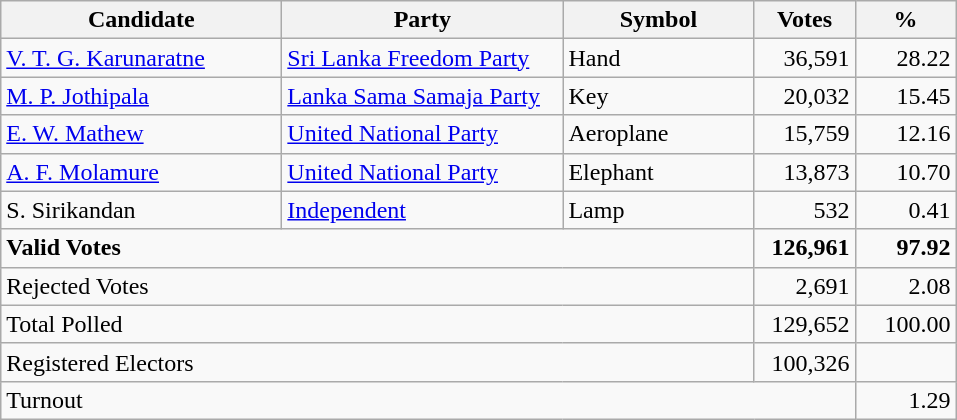<table class="wikitable" border="1" style="text-align:right;">
<tr>
<th align=left width="180">Candidate</th>
<th align=left width="180">Party</th>
<th align=left width="120">Symbol</th>
<th align=left width="60">Votes</th>
<th align=left width="60">%</th>
</tr>
<tr>
<td align=left><a href='#'>V. T. G. Karunaratne</a></td>
<td align=left><a href='#'>Sri Lanka Freedom Party</a></td>
<td align=left>Hand</td>
<td>36,591</td>
<td>28.22</td>
</tr>
<tr>
<td align=left><a href='#'>M. P. Jothipala</a></td>
<td align=left><a href='#'>Lanka Sama Samaja Party</a></td>
<td align=left>Key</td>
<td>20,032</td>
<td>15.45</td>
</tr>
<tr>
<td align=left><a href='#'>E. W. Mathew</a></td>
<td align=left><a href='#'>United National Party</a></td>
<td align=left>Aeroplane</td>
<td>15,759</td>
<td>12.16</td>
</tr>
<tr>
<td align=left><a href='#'>A. F. Molamure</a></td>
<td align=left><a href='#'>United National Party</a></td>
<td align=left>Elephant</td>
<td>13,873</td>
<td>10.70</td>
</tr>
<tr>
<td align=left>S. Sirikandan</td>
<td align=left><a href='#'>Independent</a></td>
<td align=left>Lamp</td>
<td>532</td>
<td>0.41</td>
</tr>
<tr>
<td align=left colspan=3><strong>Valid Votes</strong></td>
<td><strong>126,961</strong></td>
<td><strong>97.92</strong></td>
</tr>
<tr>
<td align=left colspan=3>Rejected Votes</td>
<td>2,691</td>
<td>2.08</td>
</tr>
<tr>
<td align=left colspan=3>Total Polled</td>
<td>129,652</td>
<td>100.00</td>
</tr>
<tr>
<td align=left colspan=3>Registered Electors</td>
<td>100,326</td>
<td></td>
</tr>
<tr>
<td align=left colspan=4>Turnout</td>
<td>1.29</td>
</tr>
</table>
